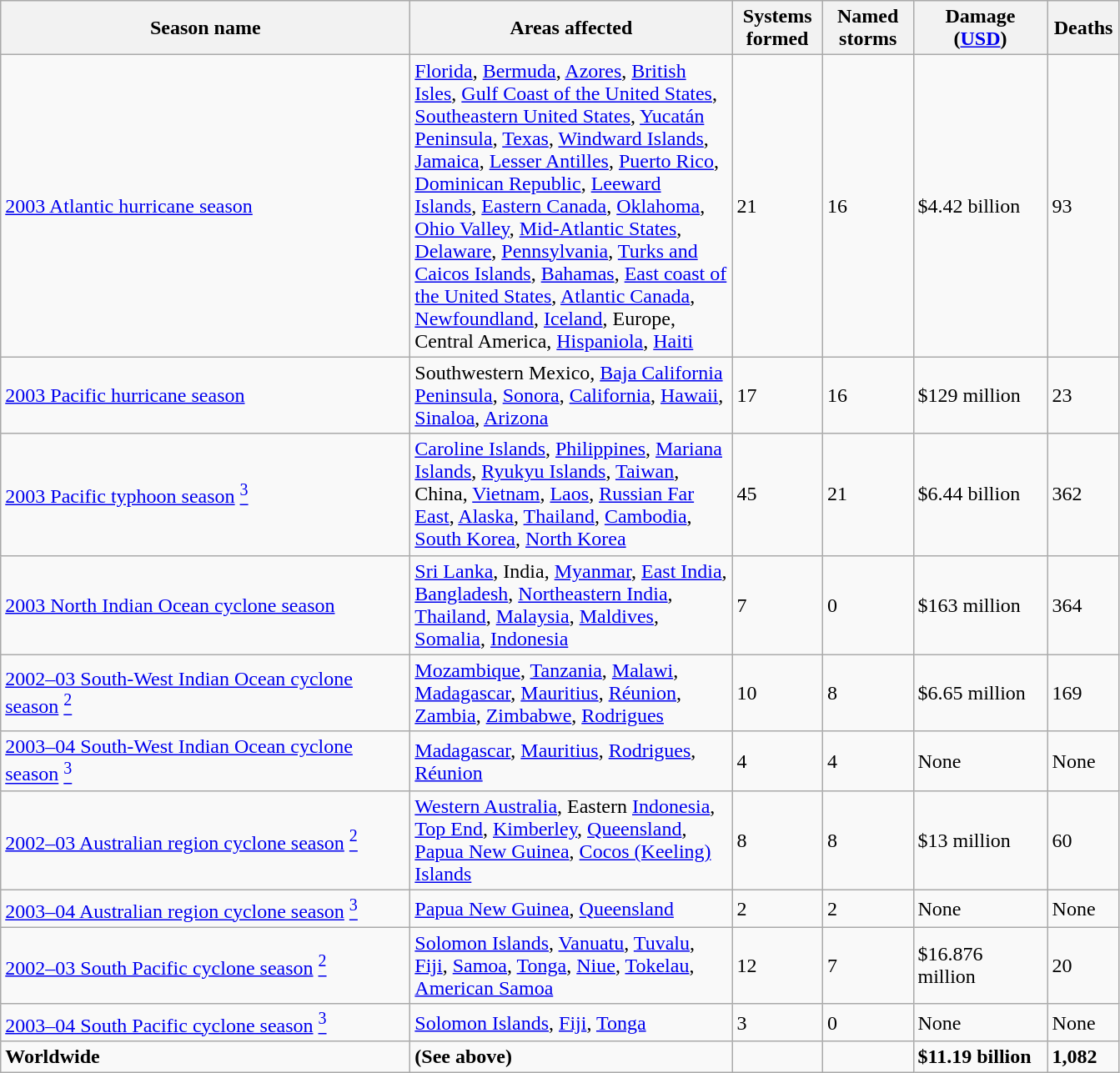<table class="wikitable sortable">
<tr>
<th width="320"><strong>Season name</strong></th>
<th width="250"><strong>Areas affected</strong></th>
<th width="65"><strong>Systems formed</strong></th>
<th width="65"><strong>Named storms</strong></th>
<th width="100"><strong>Damage (<a href='#'>USD</a>)</strong></th>
<th width="50"><strong>Deaths</strong></th>
</tr>
<tr>
<td><a href='#'>2003 Atlantic hurricane season</a></td>
<td><a href='#'>Florida</a>, <a href='#'>Bermuda</a>, <a href='#'>Azores</a>, <a href='#'>British Isles</a>, <a href='#'>Gulf Coast of the United States</a>, <a href='#'>Southeastern United States</a>, <a href='#'>Yucatán Peninsula</a>, <a href='#'>Texas</a>, <a href='#'>Windward Islands</a>, <a href='#'>Jamaica</a>, <a href='#'>Lesser Antilles</a>, <a href='#'>Puerto Rico</a>, <a href='#'>Dominican Republic</a>, <a href='#'>Leeward Islands</a>, <a href='#'>Eastern Canada</a>, <a href='#'>Oklahoma</a>, <a href='#'>Ohio Valley</a>, <a href='#'>Mid-Atlantic States</a>, <a href='#'>Delaware</a>, <a href='#'>Pennsylvania</a>, <a href='#'>Turks and Caicos Islands</a>, <a href='#'>Bahamas</a>, <a href='#'>East coast of the United States</a>, <a href='#'>Atlantic Canada</a>, <a href='#'>Newfoundland</a>, <a href='#'>Iceland</a>, Europe, Central America, <a href='#'>Hispaniola</a>, <a href='#'>Haiti</a></td>
<td>21</td>
<td>16</td>
<td>$4.42 billion </td>
<td>93</td>
</tr>
<tr>
<td><a href='#'>2003 Pacific hurricane season</a></td>
<td>Southwestern Mexico, <a href='#'>Baja California Peninsula</a>, <a href='#'>Sonora</a>, <a href='#'>California</a>, <a href='#'>Hawaii</a>, <a href='#'>Sinaloa</a>, <a href='#'>Arizona</a></td>
<td>17</td>
<td>16</td>
<td>$129 million</td>
<td>23</td>
</tr>
<tr>
<td><a href='#'>2003 Pacific typhoon season</a> <a href='#'><sup>3</sup></a></td>
<td><a href='#'>Caroline Islands</a>, <a href='#'>Philippines</a>, <a href='#'>Mariana Islands</a>, <a href='#'>Ryukyu Islands</a>, <a href='#'>Taiwan</a>, China, <a href='#'>Vietnam</a>, <a href='#'>Laos</a>, <a href='#'>Russian Far East</a>, <a href='#'>Alaska</a>, <a href='#'>Thailand</a>, <a href='#'>Cambodia</a>, <a href='#'>South Korea</a>, <a href='#'>North Korea</a></td>
<td>45</td>
<td>21</td>
<td>$6.44 billion </td>
<td>362</td>
</tr>
<tr>
<td><a href='#'>2003 North Indian Ocean cyclone season</a></td>
<td><a href='#'>Sri Lanka</a>, India, <a href='#'>Myanmar</a>, <a href='#'>East India</a>, <a href='#'>Bangladesh</a>, <a href='#'>Northeastern India</a>, <a href='#'>Thailand</a>, <a href='#'>Malaysia</a>, <a href='#'>Maldives</a>, <a href='#'>Somalia</a>, <a href='#'>Indonesia</a></td>
<td>7</td>
<td>0</td>
<td>$163 million</td>
<td>364</td>
</tr>
<tr>
<td><a href='#'>2002–03 South-West Indian Ocean cyclone season</a> <a href='#'><sup>2</sup></a></td>
<td><a href='#'>Mozambique</a>, <a href='#'>Tanzania</a>, <a href='#'>Malawi</a>, <a href='#'>Madagascar</a>, <a href='#'>Mauritius</a>, <a href='#'>Réunion</a>, <a href='#'>Zambia</a>, <a href='#'>Zimbabwe</a>, <a href='#'>Rodrigues</a></td>
<td>10</td>
<td>8</td>
<td>$6.65 million</td>
<td>169</td>
</tr>
<tr>
<td><a href='#'>2003–04 South-West Indian Ocean cyclone season</a> <a href='#'><sup>3</sup></a></td>
<td><a href='#'>Madagascar</a>, <a href='#'>Mauritius</a>, <a href='#'>Rodrigues</a>, <a href='#'>Réunion</a></td>
<td>4</td>
<td>4</td>
<td>None</td>
<td>None</td>
</tr>
<tr>
<td><a href='#'>2002–03 Australian region cyclone season</a> <a href='#'><sup>2</sup></a></td>
<td><a href='#'>Western Australia</a>, Eastern <a href='#'>Indonesia</a>, <a href='#'>Top End</a>, <a href='#'>Kimberley</a>, <a href='#'>Queensland</a>, <a href='#'>Papua New Guinea</a>, <a href='#'>Cocos (Keeling) Islands</a></td>
<td>8</td>
<td>8</td>
<td>$13 million</td>
<td>60</td>
</tr>
<tr>
<td><a href='#'>2003–04 Australian region cyclone season</a> <a href='#'><sup>3</sup></a></td>
<td><a href='#'>Papua New Guinea</a>, <a href='#'>Queensland</a></td>
<td>2</td>
<td>2</td>
<td>None</td>
<td>None</td>
</tr>
<tr>
<td><a href='#'>2002–03 South Pacific cyclone season</a> <a href='#'><sup>2</sup></a></td>
<td><a href='#'>Solomon Islands</a>, <a href='#'>Vanuatu</a>, <a href='#'>Tuvalu</a>, <a href='#'>Fiji</a>, <a href='#'>Samoa</a>, <a href='#'>Tonga</a>, <a href='#'>Niue</a>, <a href='#'>Tokelau</a>, <a href='#'>American Samoa</a></td>
<td>12</td>
<td>7</td>
<td>$16.876 million</td>
<td>20</td>
</tr>
<tr>
<td><a href='#'>2003–04 South Pacific cyclone season</a> <a href='#'><sup>3</sup></a></td>
<td><a href='#'>Solomon Islands</a>, <a href='#'>Fiji</a>, <a href='#'>Tonga</a></td>
<td>3</td>
<td>0</td>
<td>None</td>
<td>None</td>
</tr>
<tr>
<td><strong>Worldwide</strong></td>
<td><strong>(See above)</strong></td>
<td><strong></strong></td>
<td><strong></strong></td>
<td><strong>$11.19 billion</strong> </td>
<td><strong>1,082</strong></td>
</tr>
</table>
